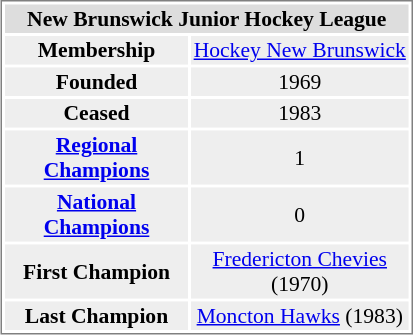<table cellpadding="0" align="right">
<tr align="right" style="vertical-align: top">
<td></td>
<td><br><table cellpadding="1" width="275px" style="font-size: 90%; border: 1px solid gray;">
<tr align="center" bgcolor="#dddddd">
<td colspan=2><strong>New Brunswick Junior Hockey League</strong></td>
</tr>
<tr align="center"  bgcolor="#eeeeee">
<td><strong>Membership</strong></td>
<td><a href='#'>Hockey New Brunswick</a></td>
</tr>
<tr align="center"  bgcolor="#eeeeee">
<td><strong>Founded</strong></td>
<td>1969</td>
</tr>
<tr align="center"  bgcolor="#eeeeee">
<td><strong>Ceased</strong></td>
<td>1983</td>
</tr>
<tr align="center"  bgcolor="#eeeeee">
<td><strong><a href='#'>Regional Champions</a></strong></td>
<td>1</td>
</tr>
<tr align="center"  bgcolor="#eeeeee">
<td><strong><a href='#'>National Champions</a></strong></td>
<td>0</td>
</tr>
<tr align="center"  bgcolor="#eeeeee">
<td><strong>First Champion</strong></td>
<td><a href='#'>Fredericton Chevies</a> (1970)</td>
</tr>
<tr align="center"  bgcolor="#eeeeee">
<td><strong>Last Champion</strong></td>
<td><a href='#'>Moncton Hawks</a> (1983)</td>
</tr>
</table>
</td>
</tr>
</table>
